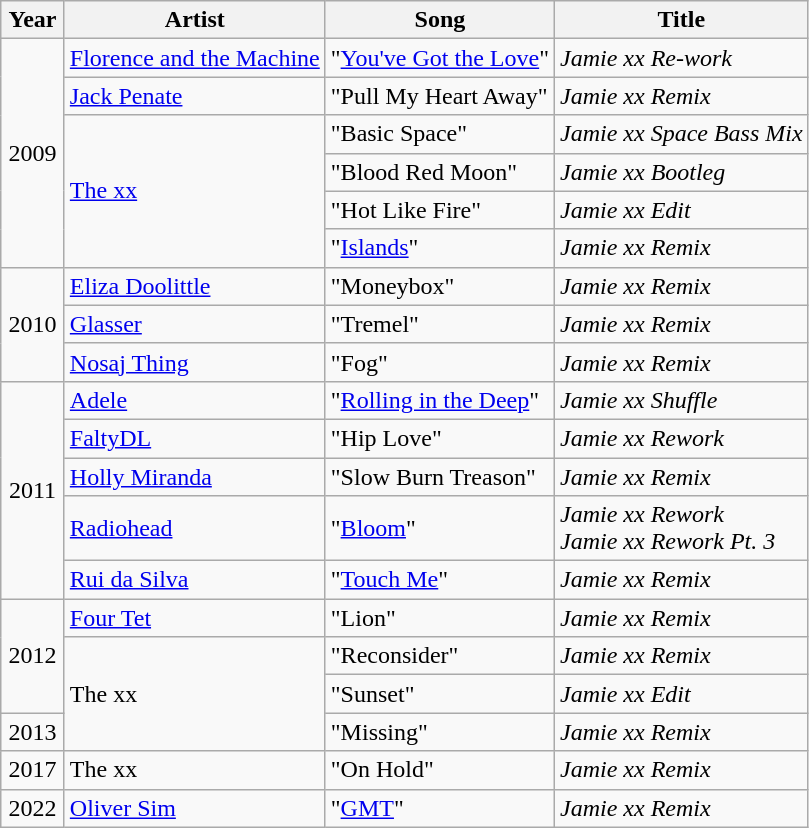<table class="wikitable">
<tr>
<th style="text-align:center; width:35px;">Year</th>
<th>Artist</th>
<th>Song</th>
<th>Title</th>
</tr>
<tr>
<td style="text-align:center;"  rowspan="6">2009</td>
<td><a href='#'>Florence and the Machine</a></td>
<td>"<a href='#'>You've Got the Love</a>"</td>
<td><em>Jamie xx Re-work </em></td>
</tr>
<tr>
<td><a href='#'>Jack Penate</a></td>
<td>"Pull My Heart Away"</td>
<td><em>Jamie xx Remix</em></td>
</tr>
<tr>
<td rowspan="4"><a href='#'>The xx</a></td>
<td>"Basic Space"</td>
<td><em>Jamie xx Space Bass Mix</em></td>
</tr>
<tr>
<td>"Blood Red Moon"</td>
<td><em>Jamie xx Bootleg</em></td>
</tr>
<tr>
<td>"Hot Like Fire"</td>
<td><em>Jamie xx Edit</em></td>
</tr>
<tr>
<td>"<a href='#'>Islands</a>"</td>
<td><em>Jamie xx Remix</em></td>
</tr>
<tr>
<td style="text-align:center;"  rowspan="3">2010</td>
<td><a href='#'>Eliza Doolittle</a></td>
<td>"Moneybox"</td>
<td><em>Jamie xx Remix</em></td>
</tr>
<tr>
<td><a href='#'>Glasser</a></td>
<td>"Tremel"</td>
<td><em>Jamie xx Remix</em></td>
</tr>
<tr>
<td><a href='#'>Nosaj Thing</a></td>
<td>"Fog"</td>
<td><em>Jamie xx Remix</em></td>
</tr>
<tr>
<td style="text-align:center;"  rowspan="5">2011</td>
<td><a href='#'>Adele</a></td>
<td>"<a href='#'>Rolling in the Deep</a>"</td>
<td><em>Jamie xx Shuffle</em></td>
</tr>
<tr>
<td><a href='#'>FaltyDL</a></td>
<td>"Hip Love"</td>
<td><em>Jamie xx Rework</em></td>
</tr>
<tr>
<td><a href='#'>Holly Miranda</a></td>
<td>"Slow Burn Treason"</td>
<td><em>Jamie xx Remix</em></td>
</tr>
<tr>
<td><a href='#'>Radiohead</a></td>
<td>"<a href='#'>Bloom</a>"</td>
<td><em>Jamie xx Rework</em><br><em>Jamie xx Rework Pt. 3</em></td>
</tr>
<tr>
<td><a href='#'>Rui da Silva</a></td>
<td>"<a href='#'>Touch Me</a>"</td>
<td><em>Jamie xx Remix</em></td>
</tr>
<tr>
<td style="text-align:center;"  rowspan="3">2012</td>
<td><a href='#'>Four Tet</a></td>
<td>"Lion"</td>
<td><em>Jamie xx Remix</em></td>
</tr>
<tr>
<td rowspan="3">The xx</td>
<td>"Reconsider"</td>
<td><em>Jamie xx Remix</em></td>
</tr>
<tr>
<td>"Sunset"</td>
<td><em>Jamie xx Edit</em></td>
</tr>
<tr>
<td style="text-align:center;">2013</td>
<td>"Missing"</td>
<td><em>Jamie xx Remix</em></td>
</tr>
<tr>
<td style="text-align:center;">2017</td>
<td>The xx</td>
<td>"On Hold"</td>
<td><em>Jamie xx Remix</em></td>
</tr>
<tr>
<td style="text-align:center;">2022</td>
<td><a href='#'>Oliver Sim</a></td>
<td>"<a href='#'>GMT</a>"</td>
<td><em>Jamie xx Remix</em></td>
</tr>
</table>
